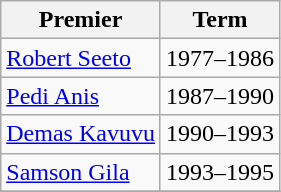<table class="wikitable">
<tr>
<th><strong>Premier</strong></th>
<th><strong>Term</strong></th>
</tr>
<tr>
<td><a href='#'>Robert Seeto</a></td>
<td>1977–1986</td>
</tr>
<tr>
<td><a href='#'>Pedi Anis</a></td>
<td>1987–1990</td>
</tr>
<tr>
<td><a href='#'>Demas Kavuvu</a></td>
<td>1990–1993</td>
</tr>
<tr>
<td><a href='#'>Samson Gila</a></td>
<td>1993–1995</td>
</tr>
<tr>
</tr>
</table>
